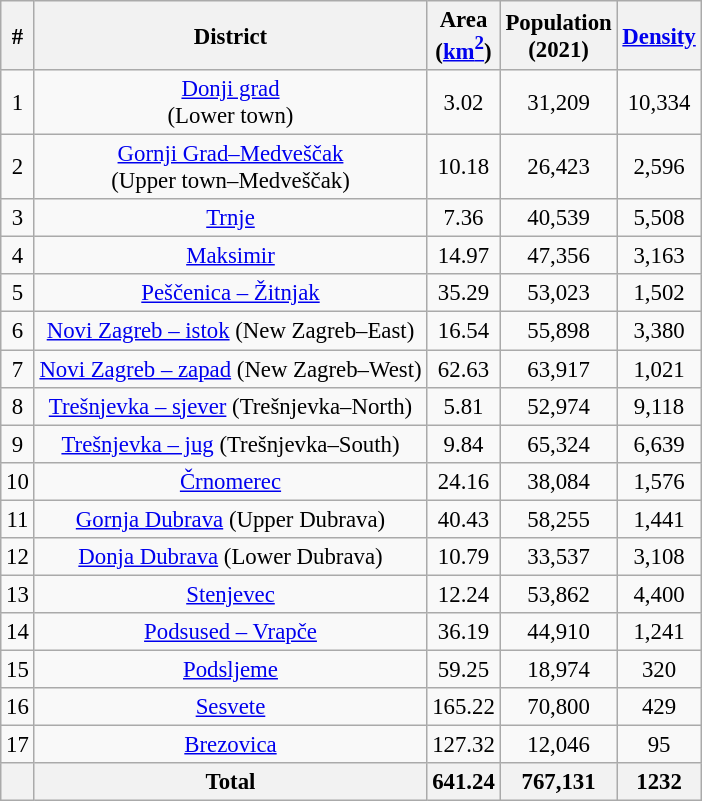<table class="wikitable sortable" style="text-align:center; font-size:95%;">
<tr>
<th>#</th>
<th>District</th>
<th>Area<br>(<a href='#'>km<sup>2</sup></a>)</th>
<th>Population<br> (2021)</th>
<th><a href='#'>Density</a></th>
</tr>
<tr>
<td>1</td>
<td><a href='#'>Donji grad</a><br>(Lower town)</td>
<td>3.02</td>
<td>31,209</td>
<td>10,334</td>
</tr>
<tr>
<td>2</td>
<td><a href='#'>Gornji Grad–Medveščak</a><br>(Upper town–Medveščak)</td>
<td>10.18</td>
<td>26,423</td>
<td>2,596</td>
</tr>
<tr>
<td>3</td>
<td><a href='#'>Trnje</a></td>
<td>7.36</td>
<td>40,539</td>
<td>5,508</td>
</tr>
<tr>
<td>4</td>
<td><a href='#'>Maksimir</a></td>
<td>14.97</td>
<td>47,356</td>
<td>3,163</td>
</tr>
<tr>
<td>5</td>
<td><a href='#'>Peščenica – Žitnjak</a></td>
<td>35.29</td>
<td>53,023</td>
<td>1,502</td>
</tr>
<tr>
<td>6</td>
<td><a href='#'>Novi Zagreb – istok</a> (New Zagreb–East)</td>
<td>16.54</td>
<td>55,898</td>
<td>3,380</td>
</tr>
<tr>
<td>7</td>
<td><a href='#'>Novi Zagreb – zapad</a> (New Zagreb–West)</td>
<td>62.63</td>
<td>63,917</td>
<td>1,021</td>
</tr>
<tr>
<td>8</td>
<td><a href='#'>Trešnjevka – sjever</a> (Trešnjevka–North)</td>
<td>5.81</td>
<td>52,974</td>
<td>9,118</td>
</tr>
<tr>
<td>9</td>
<td><a href='#'>Trešnjevka – jug</a> (Trešnjevka–South)</td>
<td>9.84</td>
<td>65,324</td>
<td>6,639</td>
</tr>
<tr>
<td>10</td>
<td><a href='#'>Črnomerec</a></td>
<td>24.16</td>
<td>38,084</td>
<td>1,576</td>
</tr>
<tr>
<td>11</td>
<td><a href='#'>Gornja Dubrava</a> (Upper Dubrava)</td>
<td>40.43</td>
<td>58,255</td>
<td>1,441</td>
</tr>
<tr>
<td>12</td>
<td><a href='#'>Donja Dubrava</a> (Lower Dubrava)</td>
<td>10.79</td>
<td>33,537</td>
<td>3,108</td>
</tr>
<tr>
<td>13</td>
<td><a href='#'>Stenjevec</a></td>
<td>12.24</td>
<td>53,862</td>
<td>4,400</td>
</tr>
<tr>
<td>14</td>
<td><a href='#'>Podsused – Vrapče</a></td>
<td>36.19</td>
<td>44,910</td>
<td>1,241</td>
</tr>
<tr>
<td>15</td>
<td><a href='#'>Podsljeme</a></td>
<td>59.25</td>
<td>18,974</td>
<td>320</td>
</tr>
<tr>
<td>16</td>
<td><a href='#'>Sesvete</a></td>
<td>165.22</td>
<td>70,800</td>
<td>429</td>
</tr>
<tr>
<td>17</td>
<td><a href='#'>Brezovica</a></td>
<td>127.32</td>
<td>12,046</td>
<td>95</td>
</tr>
<tr>
<th></th>
<th>Total</th>
<th>641.24</th>
<th>767,131</th>
<th>1232</th>
</tr>
</table>
